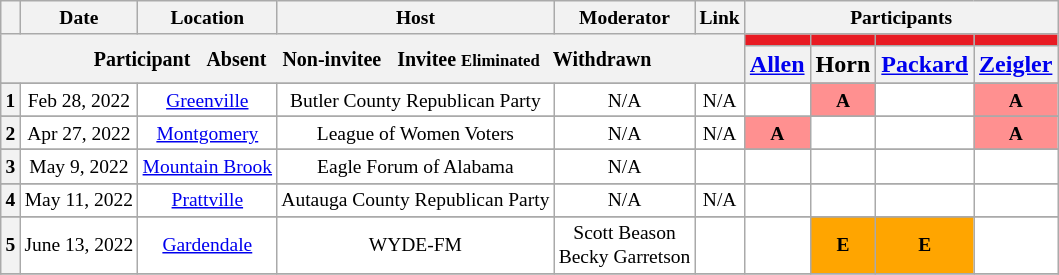<table class="wikitable" style="text-align:center;">
<tr style="font-size:small;">
<th scope="col"></th>
<th scope="col">Date</th>
<th scope="col">Location</th>
<th scope="col">Host</th>
<th scope="col">Moderator</th>
<th scope="col">Link</th>
<th scope="col" colspan="9">Participants</th>
</tr>
<tr>
<th colspan="6" rowspan="2"> <small>Participant  </small> <small>Absent  </small> <small>Non-invitee  </small> <small>Invitee <small>Eliminated  </small> Withdrawn</small></th>
<th scope="col" style="background:#E81B23;"></th>
<th scope="col" style="background:#E81B23;"></th>
<th scope="col" style="background:#E81B23;"></th>
<th scope="col" style="background:#E81B23;"></th>
</tr>
<tr>
<th scope="col"><a href='#'>Allen</a></th>
<th scope="col">Horn</th>
<th scope="col"><a href='#'>Packard</a></th>
<th scope="col"><a href='#'>Zeigler</a></th>
</tr>
<tr>
</tr>
<tr style="background:#FFFFFF;font-size:small;">
<th scope="row">1</th>
<td style="white-space:nowrap;">Feb 28, 2022</td>
<td style="white-space:nowrap;"><a href='#'>Greenville</a></td>
<td style="white-space:nowrap;">Butler County Republican Party</td>
<td style="white-space:nowrap;">N/A</td>
<td style="white-space:nowrap;">N/A</td>
<td></td>
<td style="background:#ff9090; color:black; text-align:center;"><strong>A</strong></td>
<td></td>
<td style="background:#ff9090; color:black; text-align:center;"><strong>A</strong></td>
</tr>
<tr>
</tr>
<tr style="background:#FFFFFF;font-size:small;">
<th scope="row">2</th>
<td style="white-space:nowrap;">Apr 27, 2022</td>
<td style="white-space:nowrap;"><a href='#'>Montgomery</a></td>
<td style="white-space:nowrap;">League of Women Voters</td>
<td style="white-space:nowrap;">N/A</td>
<td style="white-space:nowrap;">N/A</td>
<td style="background:#ff9090; color:black; text-align:center;"><strong>A</strong></td>
<td></td>
<td></td>
<td style="background:#ff9090; color:black; text-align:center;"><strong>A</strong></td>
</tr>
<tr>
</tr>
<tr style="background:#FFFFFF;font-size:small;">
<th scope="row">3</th>
<td style="white-space:nowrap;">May 9, 2022</td>
<td style="white-space:nowrap;"><a href='#'>Mountain Brook</a></td>
<td style="white-space:nowrap;">Eagle Forum of Alabama</td>
<td style="white-space:nowrap;">N/A</td>
<td style="white-space:nowrap;"></td>
<td></td>
<td></td>
<td></td>
<td></td>
</tr>
<tr>
</tr>
<tr style="background:#FFFFFF;font-size:small;">
<th scope="row">4</th>
<td style="white-space:nowrap;">May 11, 2022</td>
<td style="white-space:nowrap;"><a href='#'>Prattville</a></td>
<td style="white-space:nowrap;">Autauga County Republican Party</td>
<td style="white-space:nowrap;">N/A</td>
<td style="white-space:nowrap;">N/A</td>
<td></td>
<td></td>
<td></td>
<td></td>
</tr>
<tr>
</tr>
<tr style="background:#FFFFFF;font-size:small;">
<th scope="row">5</th>
<td style="white-space:nowrap;">June 13, 2022</td>
<td style="white-space:nowrap;"><a href='#'>Gardendale</a></td>
<td style="white-space:nowrap;">WYDE-FM</td>
<td style="white-space:nowrap;">Scott Beason<br>Becky Garretson</td>
<td style="white-space:nowrap;"></td>
<td></td>
<td style="background:#FFA500; color:black; text-align:center;"><strong>E</strong></td>
<td style="background:#FFA500; color:black; text-align:center;"><strong>E</strong></td>
<td></td>
</tr>
<tr>
</tr>
</table>
